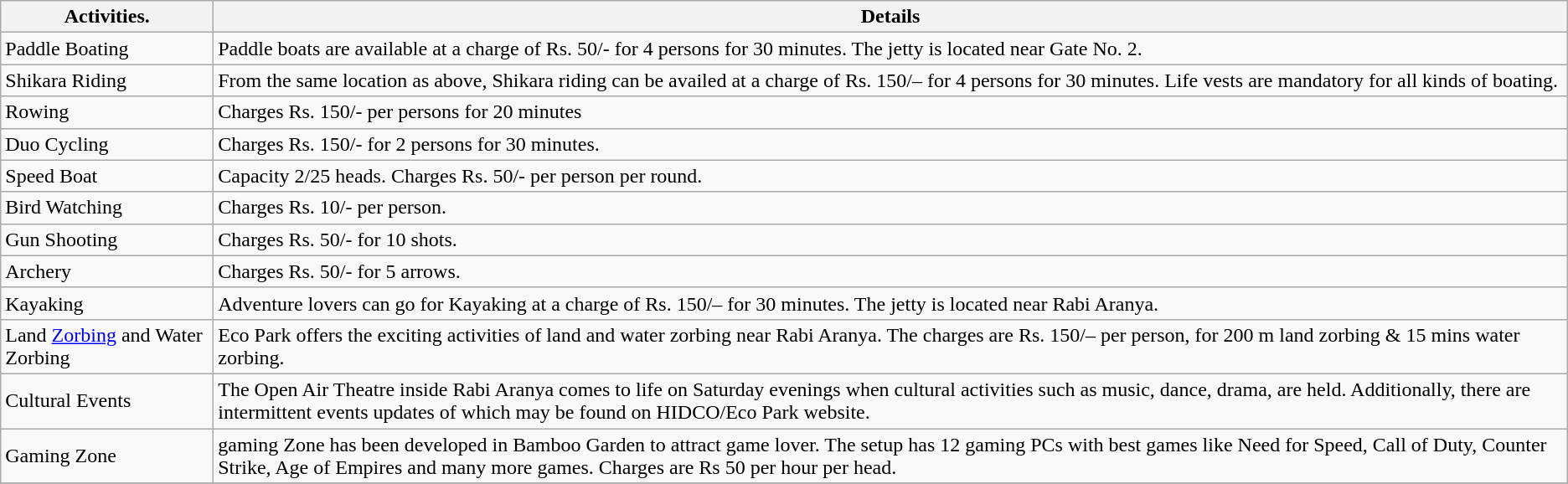<table class="wikitable">
<tr>
<th>Activities.</th>
<th>Details</th>
</tr>
<tr>
<td>Paddle Boating</td>
<td>Paddle boats are available at a charge of Rs. 50/- for 4 persons for 30 minutes. The jetty is located near Gate No. 2.</td>
</tr>
<tr>
<td>Shikara Riding</td>
<td>From the same location as above, Shikara riding can be availed at a charge of Rs. 150/– for 4 persons for 30 minutes. Life vests are mandatory for all kinds of boating.</td>
</tr>
<tr>
<td>Rowing</td>
<td>Charges Rs. 150/- per persons for 20 minutes</td>
</tr>
<tr>
<td>Duo Cycling</td>
<td>Charges Rs. 150/- for 2 persons for 30 minutes.</td>
</tr>
<tr>
<td>Speed Boat</td>
<td>Capacity 2/25 heads. Charges Rs. 50/- per person per round.</td>
</tr>
<tr>
<td>Bird Watching</td>
<td>Charges Rs. 10/- per person.</td>
</tr>
<tr>
<td>Gun Shooting</td>
<td>Charges Rs. 50/- for 10 shots.</td>
</tr>
<tr>
<td>Archery</td>
<td>Charges Rs. 50/- for 5 arrows.</td>
</tr>
<tr>
<td>Kayaking</td>
<td>Adventure lovers can go for Kayaking at a charge of Rs. 150/– for 30 minutes. The jetty is located near Rabi Aranya.</td>
</tr>
<tr>
<td>Land <a href='#'>Zorbing</a> and Water Zorbing</td>
<td>Eco Park offers the exciting activities of land and water zorbing near Rabi Aranya. The charges are Rs. 150/– per person, for 200 m land zorbing & 15 mins water zorbing.</td>
</tr>
<tr>
<td>Cultural Events</td>
<td>The Open Air Theatre inside Rabi Aranya comes to life on Saturday evenings when cultural activities such as music, dance, drama, are held. Additionally, there are intermittent events updates of which may be found on HIDCO/Eco Park website.</td>
</tr>
<tr>
<td>Gaming Zone</td>
<td>gaming Zone has been developed in Bamboo Garden to attract game lover. The setup has 12 gaming PCs with best games like Need for Speed, Call of Duty, Counter Strike, Age of Empires and many more games. Charges are Rs 50 per hour per head.</td>
</tr>
<tr>
</tr>
</table>
